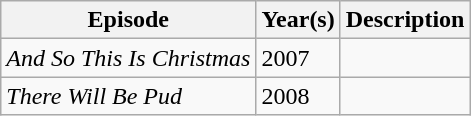<table class="wikitable sortable">
<tr>
<th>Episode</th>
<th>Year(s)</th>
<th>Description</th>
</tr>
<tr>
<td><em>And So This Is Christmas</em></td>
<td>2007</td>
<td></td>
</tr>
<tr>
<td><em>There Will Be Pud</em></td>
<td>2008</td>
<td></td>
</tr>
</table>
